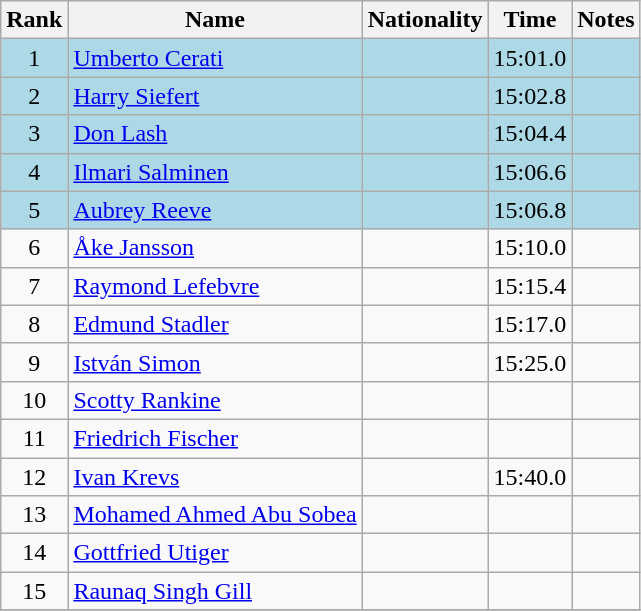<table class="wikitable sortable" style="text-align:center">
<tr>
<th>Rank</th>
<th>Name</th>
<th>Nationality</th>
<th>Time</th>
<th>Notes</th>
</tr>
<tr bgcolor=lightblue>
<td>1</td>
<td align=left><a href='#'>Umberto Cerati</a></td>
<td align=left></td>
<td>15:01.0</td>
<td></td>
</tr>
<tr bgcolor=lightblue>
<td>2</td>
<td align=left><a href='#'>Harry Siefert</a></td>
<td align=left></td>
<td>15:02.8</td>
<td></td>
</tr>
<tr bgcolor=lightblue>
<td>3</td>
<td align=left><a href='#'>Don Lash</a></td>
<td align=left></td>
<td>15:04.4</td>
<td></td>
</tr>
<tr bgcolor=lightblue>
<td>4</td>
<td align=left><a href='#'>Ilmari Salminen</a></td>
<td align=left></td>
<td>15:06.6</td>
<td></td>
</tr>
<tr bgcolor=lightblue>
<td>5</td>
<td align=left><a href='#'>Aubrey Reeve</a></td>
<td align=left></td>
<td>15:06.8</td>
<td></td>
</tr>
<tr>
<td>6</td>
<td align=left><a href='#'>Åke Jansson</a></td>
<td align=left></td>
<td>15:10.0</td>
<td></td>
</tr>
<tr>
<td>7</td>
<td align=left><a href='#'>Raymond Lefebvre</a></td>
<td align=left></td>
<td>15:15.4</td>
<td></td>
</tr>
<tr>
<td>8</td>
<td align=left><a href='#'>Edmund Stadler</a></td>
<td align=left></td>
<td>15:17.0</td>
<td></td>
</tr>
<tr>
<td>9</td>
<td align=left><a href='#'>István Simon</a></td>
<td align=left></td>
<td>15:25.0</td>
<td></td>
</tr>
<tr>
<td>10</td>
<td align=left><a href='#'>Scotty Rankine</a></td>
<td align=left></td>
<td></td>
<td></td>
</tr>
<tr>
<td>11</td>
<td align=left><a href='#'>Friedrich Fischer</a></td>
<td align=left></td>
<td></td>
<td></td>
</tr>
<tr>
<td>12</td>
<td align=left><a href='#'>Ivan Krevs</a></td>
<td align=left></td>
<td>15:40.0</td>
<td></td>
</tr>
<tr>
<td>13</td>
<td align=left><a href='#'>Mohamed Ahmed Abu Sobea</a></td>
<td align=left></td>
<td></td>
<td></td>
</tr>
<tr>
<td>14</td>
<td align=left><a href='#'>Gottfried Utiger</a></td>
<td align=left></td>
<td></td>
<td></td>
</tr>
<tr>
<td>15</td>
<td align=left><a href='#'>Raunaq Singh Gill</a></td>
<td align=left></td>
<td></td>
<td></td>
</tr>
<tr>
</tr>
</table>
